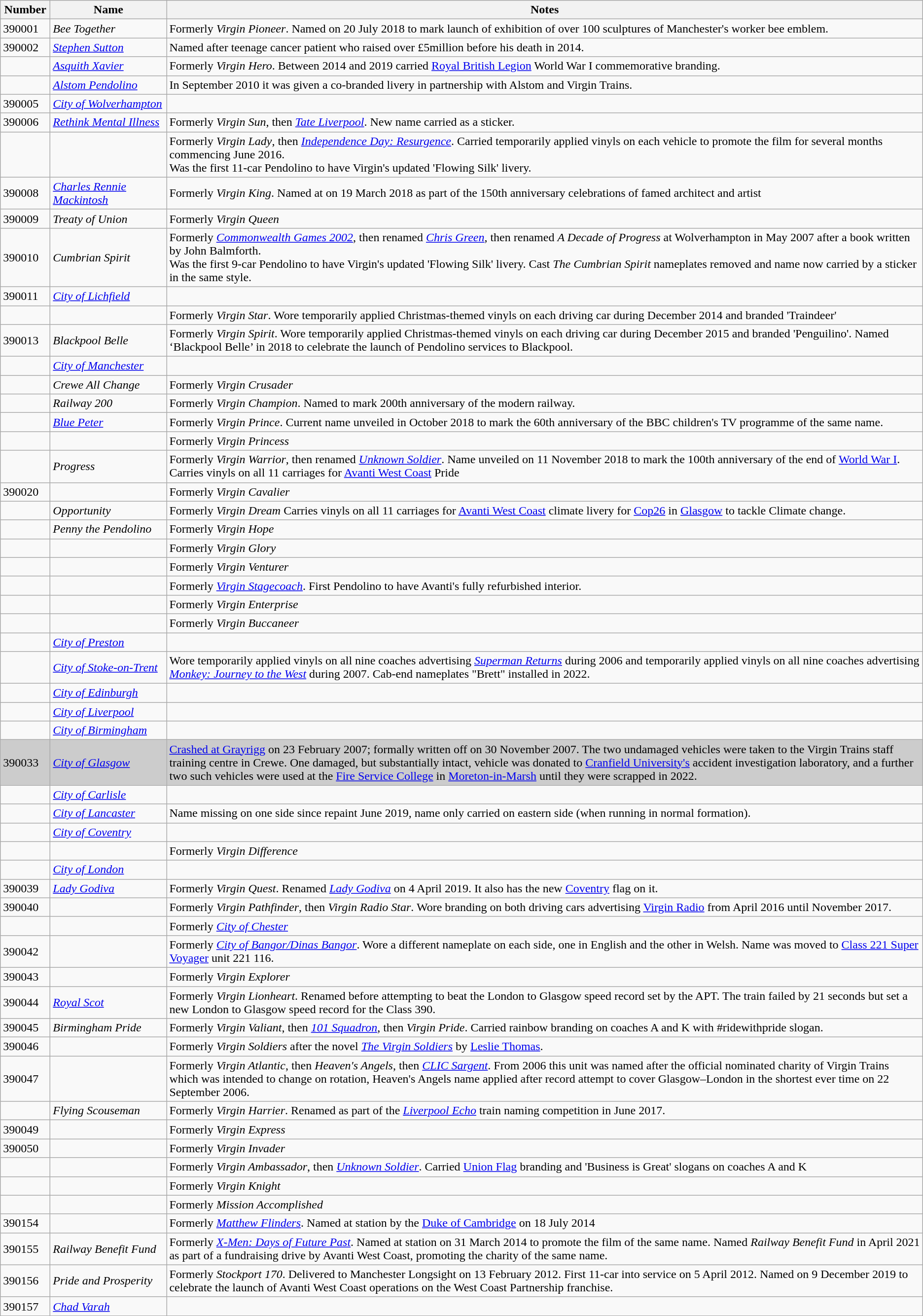<table class="wikitable">
<tr>
<th width="60">Number</th>
<th width="150">Name</th>
<th>Notes</th>
</tr>
<tr>
<td>390001</td>
<td><em>Bee Together</em></td>
<td>Formerly <em>Virgin Pioneer</em>. Named on 20 July 2018 to mark launch of exhibition of over 100 sculptures of Manchester's worker bee emblem.</td>
</tr>
<tr>
<td>390002</td>
<td><em><a href='#'>Stephen Sutton</a></em></td>
<td>Named after teenage cancer patient who raised over £5million before his death in 2014.</td>
</tr>
<tr>
<td></td>
<td><em><a href='#'>Asquith Xavier</a></em></td>
<td>Formerly <em>Virgin Hero</em>. Between 2014 and 2019 carried <a href='#'>Royal British Legion</a> World War I commemorative branding.</td>
</tr>
<tr>
<td></td>
<td><em><a href='#'>Alstom Pendolino</a></em></td>
<td>In September 2010 it was given a  co-branded livery in partnership with Alstom and Virgin Trains.</td>
</tr>
<tr>
<td>390005</td>
<td><em><a href='#'>City of Wolverhampton</a></em></td>
<td></td>
</tr>
<tr>
<td>390006</td>
<td><em><a href='#'>Rethink Mental Illness</a></em></td>
<td>Formerly <em>Virgin Sun</em>, then <em><a href='#'>Tate Liverpool</a></em>. New name carried as a sticker.</td>
</tr>
<tr>
<td></td>
<td></td>
<td>Formerly <em>Virgin Lady</em>, then <em><a href='#'>Independence Day: Resurgence</a></em>. Carried temporarily applied vinyls on each vehicle to promote the film for several months commencing June 2016.<br>Was the first 11-car Pendolino to have Virgin's updated 'Flowing Silk' livery.</td>
</tr>
<tr>
<td>390008</td>
<td><em><a href='#'>Charles Rennie Mackintosh</a></em></td>
<td>Formerly <em>Virgin King</em>.  Named at  on 19 March 2018 as part of the 150th anniversary celebrations of famed architect and artist</td>
</tr>
<tr>
<td>390009</td>
<td><em>Treaty of Union</em></td>
<td>Formerly <em>Virgin Queen</em></td>
</tr>
<tr>
<td>390010</td>
<td><em>Cumbrian Spirit</em></td>
<td>Formerly <em><a href='#'>Commonwealth Games 2002</a></em>, then renamed <em><a href='#'>Chris Green</a></em>, then renamed <em>A Decade of Progress</em> at Wolverhampton in May 2007 after a book written by John Balmforth.<br>Was the first 9-car Pendolino to have Virgin's updated 'Flowing Silk' livery. Cast <em>The Cumbrian Spirit</em> nameplates removed and name now carried by a sticker in the same style.</td>
</tr>
<tr>
<td>390011</td>
<td><em><a href='#'>City of Lichfield</a></em></td>
<td></td>
</tr>
<tr>
<td></td>
<td></td>
<td>Formerly <em>Virgin Star</em>. Wore temporarily applied Christmas-themed vinyls on each driving car during December 2014 and branded 'Traindeer'</td>
</tr>
<tr>
<td>390013</td>
<td><em>Blackpool Belle</em></td>
<td>Formerly <em>Virgin Spirit</em>. Wore temporarily applied Christmas-themed vinyls on each driving car during December 2015 and branded 'Penguilino'. Named ‘Blackpool Belle’ in 2018 to celebrate the launch of Pendolino services to Blackpool.</td>
</tr>
<tr>
<td></td>
<td><em><a href='#'>City of Manchester</a></em></td>
<td></td>
</tr>
<tr>
<td></td>
<td><em>Crewe All Change</em></td>
<td>Formerly <em>Virgin Crusader</em></td>
</tr>
<tr>
<td></td>
<td><em>Railway 200</em></td>
<td>Formerly <em>Virgin Champion</em>. Named to mark 200th anniversary of the modern railway.</td>
</tr>
<tr>
<td></td>
<td><em><a href='#'>Blue Peter</a></em></td>
<td>Formerly <em>Virgin Prince</em>. Current name unveiled in October 2018 to mark the 60th anniversary of the BBC children's TV programme of the same name.</td>
</tr>
<tr>
<td></td>
<td></td>
<td>Formerly <em>Virgin Princess</em></td>
</tr>
<tr>
<td></td>
<td><em>Progress</em></td>
<td>Formerly <em>Virgin Warrior</em>, then renamed <em><a href='#'>Unknown Soldier</a></em>. Name unveiled on 11 November 2018 to mark the 100th anniversary of the end of <a href='#'>World War I</a>. Carries vinyls on all 11 carriages for <a href='#'>Avanti West Coast</a> Pride</td>
</tr>
<tr>
<td>390020</td>
<td></td>
<td>Formerly <em>Virgin Cavalier</em></td>
</tr>
<tr>
<td></td>
<td><em>Opportunity</em></td>
<td>Formerly <em>Virgin Dream</em> Carries vinyls on all 11 carriages for <a href='#'>Avanti West Coast</a> climate livery for <a href='#'>Cop26</a> in <a href='#'>Glasgow</a> to tackle Climate change.</td>
</tr>
<tr>
<td></td>
<td><em>Penny the Pendolino</em></td>
<td>Formerly <em>Virgin Hope</em></td>
</tr>
<tr>
<td></td>
<td></td>
<td>Formerly <em>Virgin Glory</em></td>
</tr>
<tr>
<td></td>
<td></td>
<td>Formerly <em>Virgin Venturer</em></td>
</tr>
<tr>
<td></td>
<td></td>
<td>Formerly <em><a href='#'>Virgin Stagecoach</a></em>. First Pendolino to have Avanti's fully refurbished interior.</td>
</tr>
<tr>
<td></td>
<td></td>
<td>Formerly <em>Virgin Enterprise</em></td>
</tr>
<tr>
<td></td>
<td></td>
<td>Formerly <em>Virgin Buccaneer</em></td>
</tr>
<tr>
<td></td>
<td><em><a href='#'>City of Preston</a></em></td>
<td></td>
</tr>
<tr>
<td></td>
<td><em><a href='#'>City of Stoke-on-Trent</a></em></td>
<td>Wore temporarily applied vinyls on all nine coaches advertising <em><a href='#'>Superman Returns</a></em> during 2006 and temporarily applied vinyls on all nine coaches advertising <em><a href='#'>Monkey: Journey to the West</a></em> during 2007. Cab-end nameplates "Brett" installed in 2022.</td>
</tr>
<tr>
<td></td>
<td><em><a href='#'>City of Edinburgh</a></em></td>
<td></td>
</tr>
<tr>
<td></td>
<td><em><a href='#'>City of Liverpool</a></em></td>
<td></td>
</tr>
<tr>
<td></td>
<td><em><a href='#'>City of Birmingham</a></em></td>
<td></td>
</tr>
<tr bgcolor="#cccccc">
<td>390033</td>
<td><em><a href='#'>City of Glasgow</a></em></td>
<td><a href='#'>Crashed at Grayrigg</a> on 23 February 2007; formally written off on 30 November 2007. The two undamaged vehicles were taken to the Virgin Trains staff training centre in Crewe. One damaged, but substantially intact, vehicle was donated to <a href='#'>Cranfield University's</a> accident investigation laboratory, and a further two such vehicles were used at the <a href='#'>Fire Service College</a> in <a href='#'>Moreton-in-Marsh</a> until they were scrapped in 2022.</td>
</tr>
<tr>
<td></td>
<td><em><a href='#'>City of Carlisle</a></em></td>
<td></td>
</tr>
<tr>
<td></td>
<td><em><a href='#'>City of Lancaster</a></em></td>
<td>Name missing on one side since repaint June 2019, name only carried on eastern side (when running in normal formation).</td>
</tr>
<tr>
<td></td>
<td><em><a href='#'>City of Coventry</a></em></td>
<td></td>
</tr>
<tr>
<td></td>
<td></td>
<td>Formerly <em>Virgin Difference</em></td>
</tr>
<tr>
<td></td>
<td><em><a href='#'>City of London</a></em></td>
<td></td>
</tr>
<tr>
<td>390039</td>
<td><em><a href='#'>Lady Godiva</a></em></td>
<td>Formerly <em>Virgin Quest</em>. Renamed <em><a href='#'>Lady Godiva</a></em> on 4 April 2019. It also has the new <a href='#'>Coventry</a> flag on it.</td>
</tr>
<tr>
<td>390040</td>
<td></td>
<td>Formerly <em>Virgin Pathfinder</em>, then <em>Virgin Radio Star</em>. Wore branding on both driving cars advertising <a href='#'>Virgin Radio</a> from April 2016 until November 2017.</td>
</tr>
<tr>
<td></td>
<td></td>
<td>Formerly <em><a href='#'>City of Chester</a></em></td>
</tr>
<tr>
<td>390042</td>
<td></td>
<td>Formerly <em><a href='#'>City of Bangor/Dinas Bangor</a></em>. Wore a different nameplate on each side, one in English and the other in Welsh. Name was moved to <a href='#'>Class 221 Super Voyager</a> unit 221 116.</td>
</tr>
<tr>
<td>390043</td>
<td></td>
<td>Formerly <em>Virgin Explorer</em></td>
</tr>
<tr>
<td>390044</td>
<td><em><a href='#'>Royal Scot</a></em></td>
<td>Formerly <em>Virgin Lionheart</em>. Renamed before attempting to beat the London to Glasgow speed record set by the APT. The train failed by 21 seconds but set a new London to Glasgow speed record for the Class 390.</td>
</tr>
<tr>
<td>390045</td>
<td><em>Birmingham Pride</em></td>
<td>Formerly <em>Virgin Valiant</em>, then <em><a href='#'>101 Squadron</a></em>, then <em>Virgin Pride</em>. Carried rainbow branding on coaches A and K with #ridewithpride slogan.</td>
</tr>
<tr>
<td>390046</td>
<td></td>
<td>Formerly <em>Virgin Soldiers</em> after the novel <em><a href='#'>The Virgin Soldiers</a></em> by <a href='#'>Leslie Thomas</a>.</td>
</tr>
<tr>
<td>390047</td>
<td></td>
<td>Formerly <em>Virgin Atlantic</em>, then <em>Heaven's Angels</em>, then <em><a href='#'>CLIC Sargent</a></em>. From 2006 this unit was named after the official nominated charity of Virgin Trains which was intended to change on rotation, Heaven's Angels name applied after record attempt to cover Glasgow–London in the shortest ever time on 22 September 2006.</td>
</tr>
<tr>
<td></td>
<td><em>Flying Scouseman</em></td>
<td>Formerly <em>Virgin Harrier</em>. Renamed as part of the <em><a href='#'>Liverpool Echo</a></em> train naming competition in June 2017.</td>
</tr>
<tr>
<td>390049</td>
<td></td>
<td>Formerly <em>Virgin Express</em></td>
</tr>
<tr>
<td>390050</td>
<td></td>
<td>Formerly <em>Virgin Invader</em></td>
</tr>
<tr>
<td></td>
<td></td>
<td>Formerly <em>Virgin Ambassador</em>, then <em><a href='#'>Unknown Soldier</a></em>. Carried <a href='#'>Union Flag</a> branding and 'Business is Great' slogans on coaches A and K</td>
</tr>
<tr>
<td></td>
<td></td>
<td>Formerly <em>Virgin Knight</em></td>
</tr>
<tr>
<td></td>
<td></td>
<td>Formerly <em>Mission Accomplished</em></td>
</tr>
<tr>
<td>390154</td>
<td></td>
<td>Formerly <em><a href='#'>Matthew Flinders</a></em>. Named at  station by the <a href='#'>Duke of Cambridge</a> on 18 July 2014</td>
</tr>
<tr>
<td>390155</td>
<td><em>Railway Benefit Fund</em></td>
<td>Formerly <em><a href='#'>X-Men: Days of Future Past</a></em>. Named at  station on 31 March 2014 to promote the film of the same name. Named <em>Railway Benefit Fund</em> in April 2021 as part of a fundraising drive by Avanti West Coast, promoting the charity of the same name.</td>
</tr>
<tr>
<td>390156</td>
<td><em>Pride and Prosperity</em></td>
<td>Formerly <em>Stockport 170</em>. Delivered to Manchester Longsight on 13 February 2012. First 11-car into service on 5 April 2012. Named on 9 December 2019 to celebrate the launch of Avanti West Coast operations on the West Coast Partnership franchise.</td>
</tr>
<tr>
<td>390157</td>
<td><em><a href='#'>Chad Varah</a></em></td>
<td></td>
</tr>
</table>
